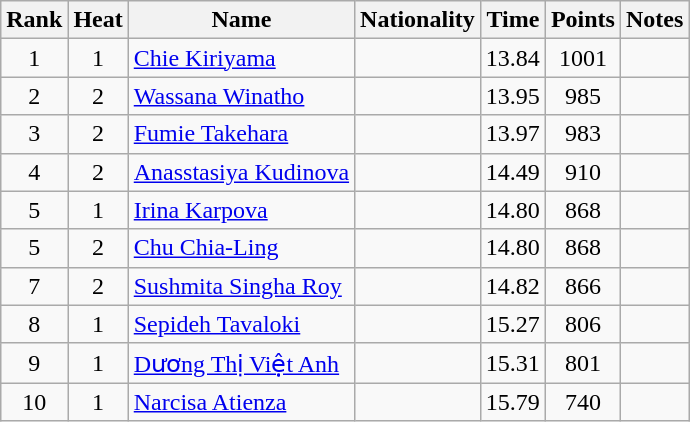<table class="wikitable sortable" style="text-align:center">
<tr>
<th>Rank</th>
<th>Heat</th>
<th>Name</th>
<th>Nationality</th>
<th>Time</th>
<th>Points</th>
<th>Notes</th>
</tr>
<tr>
<td>1</td>
<td>1</td>
<td align="left"><a href='#'>Chie Kiriyama</a></td>
<td align=left></td>
<td>13.84</td>
<td>1001</td>
<td></td>
</tr>
<tr>
<td>2</td>
<td>2</td>
<td align="left"><a href='#'>Wassana Winatho</a></td>
<td align=left></td>
<td>13.95</td>
<td>985</td>
<td></td>
</tr>
<tr>
<td>3</td>
<td>2</td>
<td align="left"><a href='#'>Fumie Takehara</a></td>
<td align=left></td>
<td>13.97</td>
<td>983</td>
<td></td>
</tr>
<tr>
<td>4</td>
<td>2</td>
<td align="left"><a href='#'>Anasstasiya Kudinova</a></td>
<td align=left></td>
<td>14.49</td>
<td>910</td>
<td></td>
</tr>
<tr>
<td>5</td>
<td>1</td>
<td align="left"><a href='#'>Irina Karpova</a></td>
<td align=left></td>
<td>14.80</td>
<td>868</td>
<td></td>
</tr>
<tr>
<td>5</td>
<td>2</td>
<td align="left"><a href='#'>Chu Chia-Ling</a></td>
<td align=left></td>
<td>14.80</td>
<td>868</td>
<td></td>
</tr>
<tr>
<td>7</td>
<td>2</td>
<td align="left"><a href='#'>Sushmita Singha Roy</a></td>
<td align=left></td>
<td>14.82</td>
<td>866</td>
<td></td>
</tr>
<tr>
<td>8</td>
<td>1</td>
<td align="left"><a href='#'>Sepideh Tavaloki</a></td>
<td align=left></td>
<td>15.27</td>
<td>806</td>
<td></td>
</tr>
<tr>
<td>9</td>
<td>1</td>
<td align="left"><a href='#'>Dương Thị Việt Anh</a></td>
<td align=left></td>
<td>15.31</td>
<td>801</td>
<td></td>
</tr>
<tr>
<td>10</td>
<td>1</td>
<td align="left"><a href='#'>Narcisa Atienza</a></td>
<td align=left></td>
<td>15.79</td>
<td>740</td>
<td></td>
</tr>
</table>
